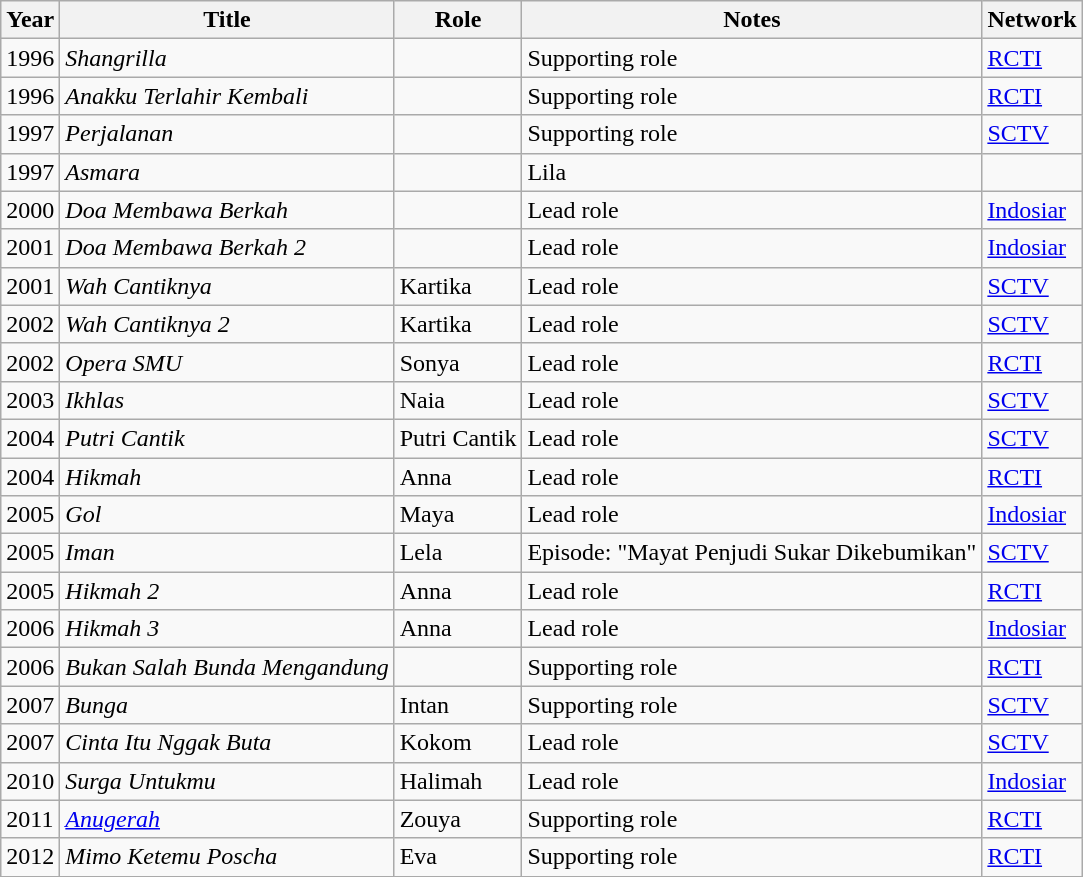<table class="wikitable">
<tr>
<th>Year</th>
<th>Title</th>
<th>Role</th>
<th>Notes</th>
<th>Network</th>
</tr>
<tr>
<td>1996</td>
<td><em>Shangrilla</em></td>
<td></td>
<td>Supporting role</td>
<td><a href='#'>RCTI</a></td>
</tr>
<tr>
<td>1996</td>
<td><em>Anakku Terlahir Kembali</em></td>
<td></td>
<td>Supporting role</td>
<td><a href='#'>RCTI</a></td>
</tr>
<tr>
<td>1997</td>
<td><em>Perjalanan</em></td>
<td></td>
<td>Supporting role</td>
<td><a href='#'>SCTV</a></td>
</tr>
<tr>
<td>1997</td>
<td><em>Asmara</em></td>
<td></td>
<td>Lila</td>
<td></td>
</tr>
<tr>
<td>2000</td>
<td><em>Doa Membawa Berkah</em></td>
<td></td>
<td>Lead role</td>
<td><a href='#'>Indosiar</a></td>
</tr>
<tr>
<td>2001</td>
<td><em>Doa Membawa Berkah 2</em></td>
<td></td>
<td>Lead role</td>
<td><a href='#'>Indosiar</a></td>
</tr>
<tr>
<td>2001</td>
<td><em>Wah Cantiknya</em></td>
<td>Kartika</td>
<td>Lead role</td>
<td><a href='#'>SCTV</a></td>
</tr>
<tr>
<td>2002</td>
<td><em>Wah Cantiknya 2</em></td>
<td>Kartika</td>
<td>Lead role</td>
<td><a href='#'>SCTV</a></td>
</tr>
<tr>
<td>2002</td>
<td><em>Opera SMU</em></td>
<td>Sonya</td>
<td>Lead role</td>
<td><a href='#'>RCTI</a></td>
</tr>
<tr>
<td>2003</td>
<td><em>Ikhlas</em></td>
<td>Naia</td>
<td>Lead role</td>
<td><a href='#'>SCTV</a></td>
</tr>
<tr>
<td>2004</td>
<td><em>Putri Cantik</em></td>
<td>Putri Cantik</td>
<td>Lead role</td>
<td><a href='#'>SCTV</a></td>
</tr>
<tr>
<td>2004</td>
<td><em>Hikmah</em></td>
<td>Anna</td>
<td>Lead role</td>
<td><a href='#'>RCTI</a></td>
</tr>
<tr>
<td>2005</td>
<td><em>Gol</em></td>
<td>Maya</td>
<td>Lead role</td>
<td><a href='#'>Indosiar</a></td>
</tr>
<tr>
<td>2005</td>
<td><em>Iman</em></td>
<td>Lela</td>
<td>Episode: "Mayat Penjudi Sukar Dikebumikan"</td>
<td><a href='#'>SCTV</a></td>
</tr>
<tr>
<td>2005</td>
<td><em>Hikmah 2</em></td>
<td>Anna</td>
<td>Lead role</td>
<td><a href='#'>RCTI</a></td>
</tr>
<tr>
<td>2006</td>
<td><em>Hikmah 3</em></td>
<td>Anna</td>
<td>Lead role</td>
<td><a href='#'>Indosiar</a></td>
</tr>
<tr>
<td>2006</td>
<td><em>Bukan Salah Bunda Mengandung</em></td>
<td></td>
<td>Supporting role</td>
<td><a href='#'>RCTI</a></td>
</tr>
<tr>
<td>2007</td>
<td><em>Bunga</em></td>
<td>Intan</td>
<td>Supporting role</td>
<td><a href='#'>SCTV</a></td>
</tr>
<tr>
<td>2007</td>
<td><em>Cinta Itu Nggak Buta</em></td>
<td>Kokom</td>
<td>Lead role</td>
<td><a href='#'>SCTV</a></td>
</tr>
<tr>
<td>2010</td>
<td><em>Surga Untukmu</em></td>
<td>Halimah</td>
<td>Lead role</td>
<td><a href='#'>Indosiar</a></td>
</tr>
<tr>
<td>2011</td>
<td><em><a href='#'>Anugerah</a></em></td>
<td>Zouya</td>
<td>Supporting role</td>
<td><a href='#'>RCTI</a></td>
</tr>
<tr>
<td>2012</td>
<td><em>Mimo Ketemu Poscha</em></td>
<td>Eva</td>
<td>Supporting role</td>
<td><a href='#'>RCTI</a></td>
</tr>
<tr>
</tr>
</table>
